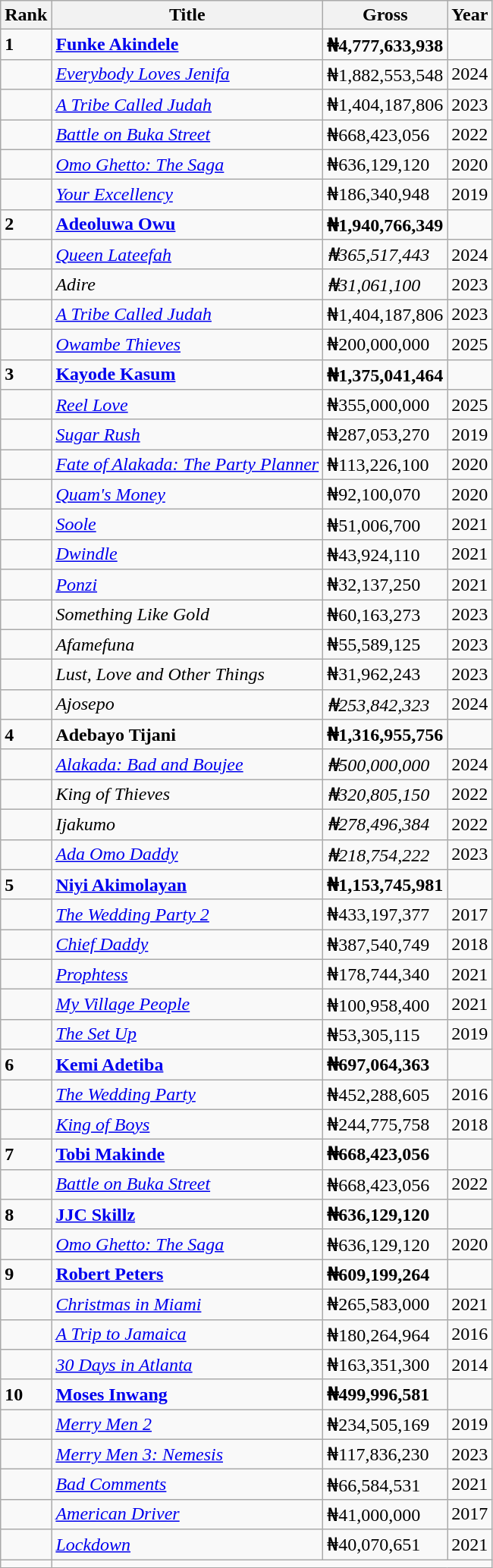<table class="wikitable sortable">
<tr>
<th>Rank</th>
<th>Title</th>
<th>Gross</th>
<th>Year</th>
</tr>
<tr>
<td><strong>1</strong></td>
<td><strong><a href='#'>Funke Akindele</a></strong></td>
<td><strong>₦4,777,633,938</strong></td>
<td></td>
</tr>
<tr>
<td></td>
<td><em><a href='#'>Everybody Loves Jenifa</a></em></td>
<td>₦1,882,553,548</td>
<td>2024</td>
</tr>
<tr>
<td></td>
<td><em><a href='#'>A Tribe Called Judah</a></em></td>
<td>₦1,404,187,806</td>
<td>2023</td>
</tr>
<tr>
<td></td>
<td><em><a href='#'>Battle on Buka Street</a></em></td>
<td>₦668,423,056</td>
<td>2022</td>
</tr>
<tr>
<td></td>
<td><em><a href='#'>Omo Ghetto: The Saga</a></em></td>
<td>₦636,129,120</td>
<td>2020</td>
</tr>
<tr>
<td></td>
<td><a href='#'><em>Your Excellency</em></a></td>
<td>₦186,340,948</td>
<td>2019</td>
</tr>
<tr>
<td><strong>2</strong></td>
<td><strong><a href='#'>Adeoluwa Owu</a></strong></td>
<td><strong>₦1,940,766,349</strong></td>
<td></td>
</tr>
<tr>
<td></td>
<td><em><a href='#'>Queen Lateefah</a></em></td>
<td><em>₦365,517,443</em></td>
<td>2024</td>
</tr>
<tr>
<td></td>
<td><em>Adire</em></td>
<td><em>₦31,061,100</em></td>
<td>2023</td>
</tr>
<tr>
<td></td>
<td><em><a href='#'>A Tribe Called Judah</a></em></td>
<td>₦1,404,187,806</td>
<td>2023</td>
</tr>
<tr>
<td></td>
<td><em><a href='#'>Owambe Thieves</a></em></td>
<td>₦200,000,000</td>
<td>2025</td>
</tr>
<tr>
<td><strong>3</strong></td>
<td><strong><a href='#'>Kayode Kasum</a></strong></td>
<td><strong>₦1,375,041,464</strong></td>
<td></td>
</tr>
<tr>
<td></td>
<td><em><a href='#'>Reel Love</a></em></td>
<td>₦355,000,000</td>
<td>2025</td>
</tr>
<tr>
<td></td>
<td><a href='#'><em>Sugar Rush</em></a></td>
<td>₦287,053,270</td>
<td>2019</td>
</tr>
<tr>
<td></td>
<td><em><a href='#'>Fate of Alakada: The Party Planner</a></em></td>
<td>₦113,226,100</td>
<td>2020</td>
</tr>
<tr>
<td></td>
<td><em><a href='#'>Quam's Money</a></em></td>
<td>₦92,100,070</td>
<td>2020</td>
</tr>
<tr>
<td></td>
<td><em><a href='#'>Soole</a></em></td>
<td>₦51,006,700</td>
<td>2021</td>
</tr>
<tr>
<td></td>
<td><a href='#'><em>Dwindle</em></a></td>
<td>₦43,924,110</td>
<td>2021</td>
</tr>
<tr>
<td></td>
<td><em><a href='#'>Ponzi</a></em></td>
<td>₦32,137,250</td>
<td>2021</td>
</tr>
<tr>
<td></td>
<td><em>Something Like Gold</em></td>
<td>₦60,163,273</td>
<td>2023</td>
</tr>
<tr>
<td></td>
<td><em>Afamefuna</em></td>
<td>₦55,589,125</td>
<td>2023</td>
</tr>
<tr>
<td></td>
<td><em>Lust, Love and Other Things</em></td>
<td>₦31,962,243</td>
<td>2023</td>
</tr>
<tr>
<td></td>
<td><em>Ajosepo</em></td>
<td><em>₦253,842,323</em></td>
<td>2024</td>
</tr>
<tr>
<td><strong>4</strong></td>
<td><strong>Adebayo Tijani</strong></td>
<td><strong>₦1,316,955,756</strong></td>
<td></td>
</tr>
<tr>
<td></td>
<td><a href='#'><em>Alakada: Bad and Boujee</em></a></td>
<td><em>₦500,000,000</em></td>
<td>2024</td>
</tr>
<tr>
<td></td>
<td><em>King of Thieves</em></td>
<td><em>₦320,805,150</em></td>
<td>2022</td>
</tr>
<tr>
<td></td>
<td><em>Ijakumo</em></td>
<td><em>₦278,496,384</em></td>
<td>2022</td>
</tr>
<tr>
<td></td>
<td><em><a href='#'>Ada Omo Daddy</a></em></td>
<td><em>₦218,754,222</em></td>
<td>2023</td>
</tr>
<tr>
<td><strong>5</strong></td>
<td><strong><a href='#'>Niyi Akimolayan</a></strong></td>
<td><strong>₦1,153,745,981</strong></td>
<td></td>
</tr>
<tr>
<td></td>
<td><em><a href='#'>The Wedding Party 2</a></em></td>
<td>₦433,197,377</td>
<td>2017</td>
</tr>
<tr>
<td></td>
<td><em><a href='#'>Chief Daddy</a></em></td>
<td>₦387,540,749</td>
<td>2018</td>
</tr>
<tr>
<td></td>
<td><a href='#'><em>Prophtess</em></a></td>
<td>₦178,744,340</td>
<td>2021</td>
</tr>
<tr>
<td></td>
<td><em><a href='#'>My Village People</a></em></td>
<td>₦100,958,400</td>
<td>2021</td>
</tr>
<tr>
<td></td>
<td><a href='#'><em>The Set Up</em></a></td>
<td>₦53,305,115</td>
<td>2019</td>
</tr>
<tr>
<td><strong>6</strong></td>
<td><strong><a href='#'>Kemi Adetiba</a></strong></td>
<td><strong>₦697,064,363</strong></td>
<td></td>
</tr>
<tr>
<td></td>
<td><a href='#'><em>The Wedding Party</em></a></td>
<td>₦452,288,605</td>
<td>2016</td>
</tr>
<tr>
<td></td>
<td><em><a href='#'>King of Boys</a></em></td>
<td>₦244,775,758</td>
<td>2018</td>
</tr>
<tr>
<td><strong>7</strong></td>
<td><strong><a href='#'>Tobi Makinde</a></strong></td>
<td><strong>₦668,423,056</strong></td>
<td></td>
</tr>
<tr>
<td></td>
<td><em><a href='#'>Battle on Buka Street</a></em></td>
<td>₦668,423,056</td>
<td>2022</td>
</tr>
<tr>
<td><strong>8</strong></td>
<td><strong><a href='#'>JJC Skillz</a></strong></td>
<td><strong>₦636,129,120</strong></td>
<td></td>
</tr>
<tr>
<td></td>
<td><em><a href='#'>Omo Ghetto: The Saga</a></em></td>
<td>₦636,129,120</td>
<td>2020</td>
</tr>
<tr>
<td><strong>9</strong></td>
<td><strong><a href='#'>Robert Peters</a></strong></td>
<td><strong>₦609,199,264</strong></td>
<td></td>
</tr>
<tr>
<td></td>
<td><em><a href='#'>Christmas in Miami</a></em></td>
<td>₦265,583,000</td>
<td>2021</td>
</tr>
<tr>
<td></td>
<td><em><a href='#'>A Trip to Jamaica</a></em></td>
<td>₦180,264,964</td>
<td>2016</td>
</tr>
<tr>
<td></td>
<td><em><a href='#'>30 Days in Atlanta</a></em></td>
<td>₦163,351,300</td>
<td>2014</td>
</tr>
<tr>
<td><strong>10</strong></td>
<td><strong><a href='#'>Moses Inwang</a></strong></td>
<td><strong>₦499,996,581</strong></td>
<td></td>
</tr>
<tr>
<td></td>
<td><em><a href='#'>Merry Men 2</a></em></td>
<td>₦234,505,169</td>
<td>2019</td>
</tr>
<tr>
<td></td>
<td><a href='#'><em>Merry Men 3: Nemesis</em></a></td>
<td>₦117,836,230</td>
<td>2023</td>
</tr>
<tr>
<td></td>
<td><em><a href='#'>Bad Comments</a></em></td>
<td>₦66,584,531</td>
<td>2021</td>
</tr>
<tr>
<td></td>
<td><em><a href='#'>American Driver</a></em></td>
<td>₦41,000,000</td>
<td>2017</td>
</tr>
<tr>
<td></td>
<td><a href='#'><em>Lockdown</em></a></td>
<td>₦40,070,651</td>
<td>2021</td>
</tr>
<tr>
<td></td>
</tr>
</table>
